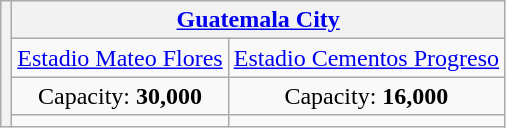<table class="wikitable" style="text-align:center">
<tr>
<th rowspan="4"></th>
<th colspan="2"><a href='#'>Guatemala City</a></th>
</tr>
<tr>
<td><a href='#'>Estadio Mateo Flores</a></td>
<td><a href='#'>Estadio Cementos Progreso</a></td>
</tr>
<tr>
<td>Capacity: <strong>30,000</strong></td>
<td>Capacity: <strong>16,000</strong></td>
</tr>
<tr>
<td></td>
<td></td>
</tr>
</table>
